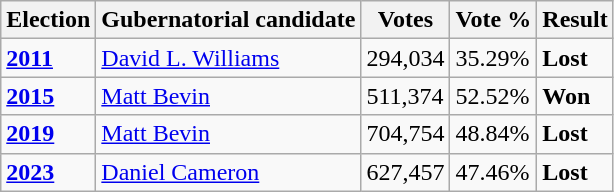<table class="wikitable">
<tr>
<th>Election</th>
<th>Gubernatorial candidate</th>
<th>Votes</th>
<th>Vote %</th>
<th>Result</th>
</tr>
<tr>
<td><strong><a href='#'>2011</a></strong></td>
<td><a href='#'>David L. Williams</a></td>
<td>294,034</td>
<td>35.29%</td>
<td><strong>Lost</strong> </td>
</tr>
<tr>
<td><strong><a href='#'>2015</a></strong></td>
<td><a href='#'>Matt Bevin</a></td>
<td>511,374</td>
<td>52.52%</td>
<td><strong>Won</strong> </td>
</tr>
<tr>
<td><strong><a href='#'>2019</a></strong></td>
<td><a href='#'>Matt Bevin</a></td>
<td>704,754</td>
<td>48.84%</td>
<td><strong>Lost</strong> </td>
</tr>
<tr>
<td><strong><a href='#'>2023</a></strong></td>
<td><a href='#'>Daniel Cameron</a></td>
<td>627,457</td>
<td>47.46%</td>
<td><strong>Lost</strong> </td>
</tr>
</table>
